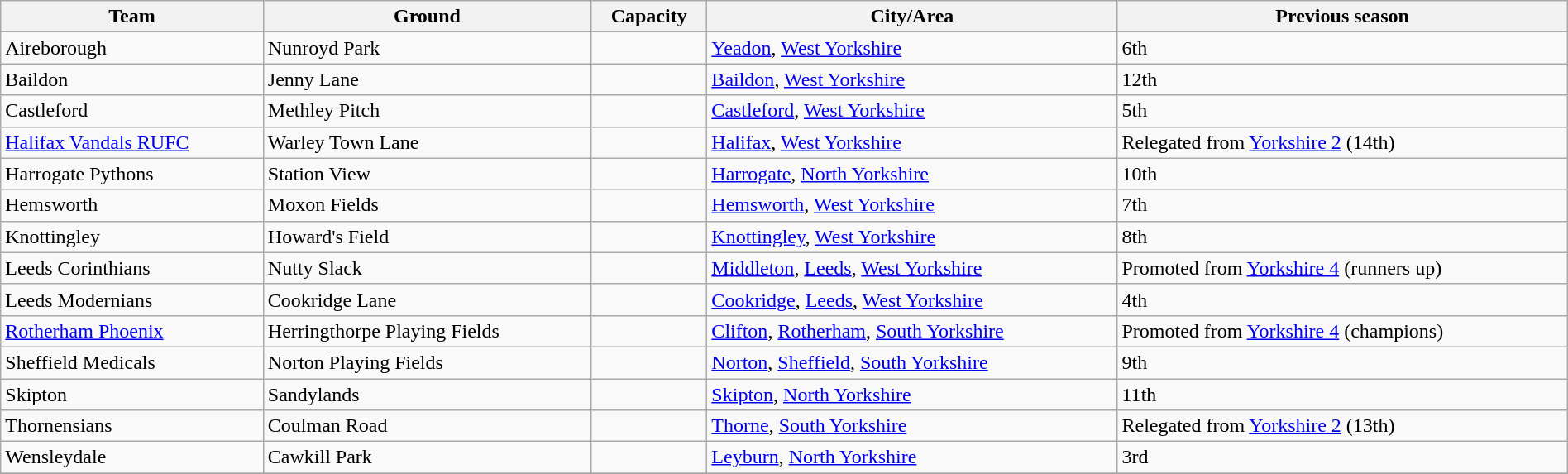<table class="wikitable sortable" width=100%>
<tr>
<th>Team</th>
<th>Ground</th>
<th>Capacity</th>
<th>City/Area</th>
<th>Previous season</th>
</tr>
<tr>
<td>Aireborough</td>
<td>Nunroyd Park</td>
<td></td>
<td><a href='#'>Yeadon</a>, <a href='#'>West Yorkshire</a></td>
<td>6th</td>
</tr>
<tr>
<td>Baildon</td>
<td>Jenny Lane</td>
<td></td>
<td><a href='#'>Baildon</a>, <a href='#'>West Yorkshire</a></td>
<td>12th</td>
</tr>
<tr>
<td>Castleford</td>
<td>Methley Pitch</td>
<td></td>
<td><a href='#'>Castleford</a>, <a href='#'>West Yorkshire</a></td>
<td>5th</td>
</tr>
<tr>
<td><a href='#'>Halifax Vandals RUFC</a></td>
<td>Warley Town Lane</td>
<td></td>
<td><a href='#'>Halifax</a>, <a href='#'>West Yorkshire</a></td>
<td>Relegated from <a href='#'>Yorkshire 2</a> (14th)</td>
</tr>
<tr>
<td>Harrogate Pythons</td>
<td>Station View</td>
<td></td>
<td><a href='#'>Harrogate</a>, <a href='#'>North Yorkshire</a></td>
<td>10th</td>
</tr>
<tr>
<td>Hemsworth</td>
<td>Moxon Fields</td>
<td></td>
<td><a href='#'>Hemsworth</a>, <a href='#'>West Yorkshire</a></td>
<td>7th</td>
</tr>
<tr>
<td>Knottingley</td>
<td>Howard's Field</td>
<td></td>
<td><a href='#'>Knottingley</a>, <a href='#'>West Yorkshire</a></td>
<td>8th</td>
</tr>
<tr>
<td>Leeds Corinthians</td>
<td>Nutty Slack</td>
<td></td>
<td><a href='#'>Middleton</a>, <a href='#'>Leeds</a>, <a href='#'>West Yorkshire</a></td>
<td>Promoted from <a href='#'>Yorkshire 4</a> (runners up)</td>
</tr>
<tr>
<td>Leeds Modernians</td>
<td>Cookridge Lane</td>
<td></td>
<td><a href='#'>Cookridge</a>, <a href='#'>Leeds</a>, <a href='#'>West Yorkshire</a></td>
<td>4th</td>
</tr>
<tr>
<td><a href='#'>Rotherham Phoenix</a></td>
<td>Herringthorpe Playing Fields</td>
<td></td>
<td><a href='#'>Clifton</a>, <a href='#'>Rotherham</a>, <a href='#'>South Yorkshire</a></td>
<td>Promoted from <a href='#'>Yorkshire 4</a> (champions)</td>
</tr>
<tr>
<td>Sheffield Medicals</td>
<td>Norton Playing Fields</td>
<td></td>
<td><a href='#'>Norton</a>, <a href='#'>Sheffield</a>, <a href='#'>South Yorkshire</a></td>
<td>9th</td>
</tr>
<tr>
<td>Skipton</td>
<td>Sandylands</td>
<td></td>
<td><a href='#'>Skipton</a>, <a href='#'>North Yorkshire</a></td>
<td>11th</td>
</tr>
<tr>
<td>Thornensians</td>
<td>Coulman Road</td>
<td></td>
<td><a href='#'>Thorne</a>, <a href='#'>South Yorkshire</a></td>
<td>Relegated from <a href='#'>Yorkshire 2</a> (13th)</td>
</tr>
<tr>
<td>Wensleydale</td>
<td>Cawkill Park</td>
<td></td>
<td><a href='#'>Leyburn</a>, <a href='#'>North Yorkshire</a></td>
<td>3rd</td>
</tr>
<tr>
</tr>
</table>
